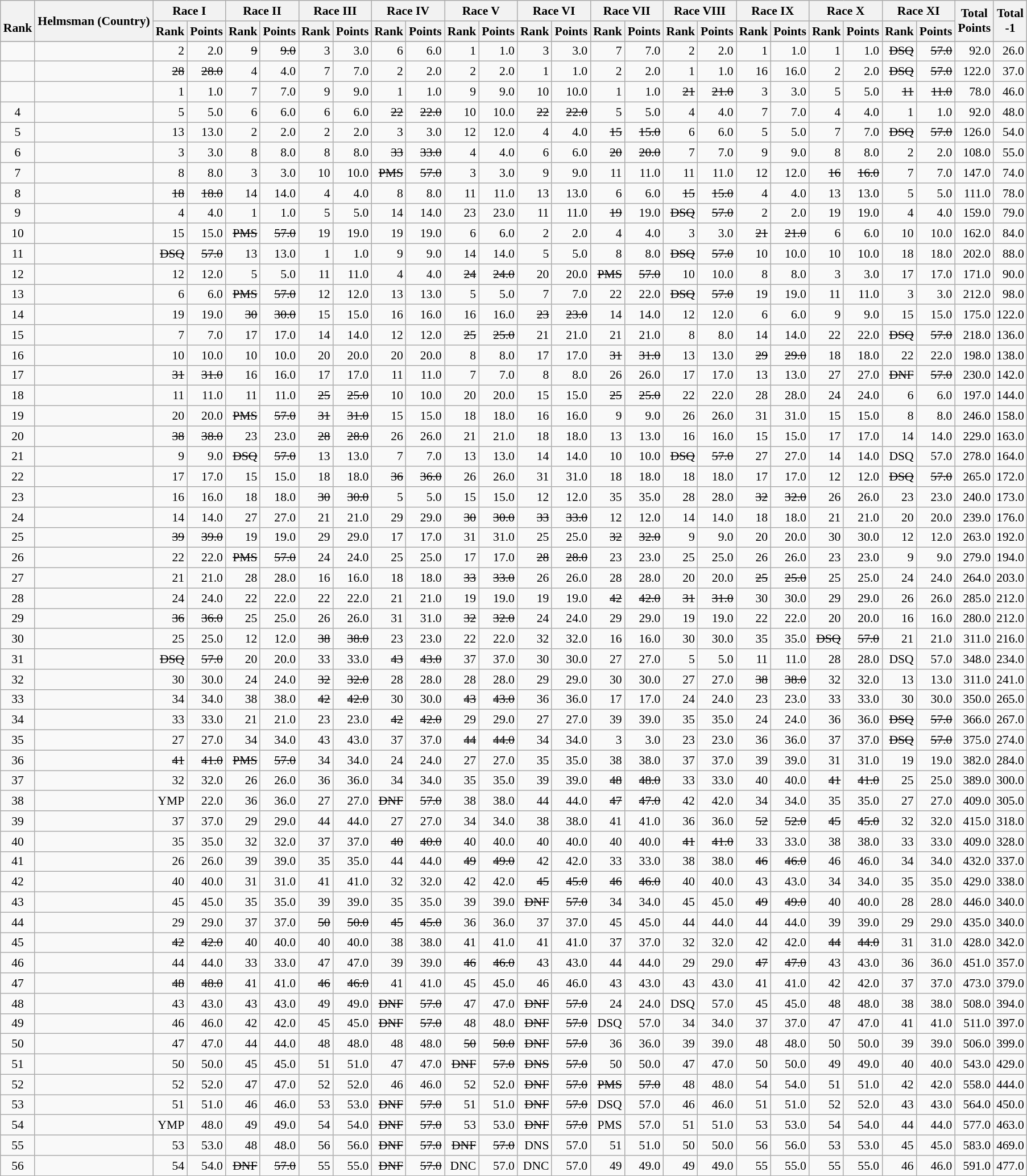<table class="wikitable" style="text-align:right; font-size:90%">
<tr>
<th rowspan="2"><br>Rank</th>
<th rowspan="2">Helmsman (Country)</th>
<th colspan="2">Race I</th>
<th colspan="2">Race II</th>
<th colspan="2">Race III</th>
<th colspan="2">Race IV</th>
<th colspan="2">Race V</th>
<th colspan="2">Race VI</th>
<th colspan="2">Race VII</th>
<th colspan="2">Race VIII</th>
<th colspan="2">Race IX</th>
<th colspan="2">Race X</th>
<th colspan="2">Race XI</th>
<th rowspan="2">Total <br>Points <br></th>
<th rowspan="2">Total<br>-1<br></th>
</tr>
<tr>
<th>Rank</th>
<th>Points</th>
<th>Rank</th>
<th>Points</th>
<th>Rank</th>
<th>Points</th>
<th>Rank</th>
<th>Points</th>
<th>Rank</th>
<th>Points</th>
<th>Rank</th>
<th>Points</th>
<th>Rank</th>
<th>Points</th>
<th>Rank</th>
<th>Points</th>
<th>Rank</th>
<th>Points</th>
<th>Rank</th>
<th>Points</th>
<th>Rank</th>
<th>Points</th>
</tr>
<tr style="vertical-align:top;">
</tr>
<tr>
<td align=center></td>
<td align=left></td>
<td>2</td>
<td>2.0</td>
<td><s>9</s></td>
<td><s>9.0</s></td>
<td>3</td>
<td>3.0</td>
<td>6</td>
<td>6.0</td>
<td>1</td>
<td>1.0</td>
<td>3</td>
<td>3.0</td>
<td>7</td>
<td>7.0</td>
<td>2</td>
<td>2.0</td>
<td>1</td>
<td>1.0</td>
<td>1</td>
<td>1.0</td>
<td><s>DSQ</s></td>
<td><s>57.0</s></td>
<td>92.0</td>
<td>26.0</td>
</tr>
<tr>
<td align=center></td>
<td align=left></td>
<td><s>28</s></td>
<td><s>28.0</s></td>
<td>4</td>
<td>4.0</td>
<td>7</td>
<td>7.0</td>
<td>2</td>
<td>2.0</td>
<td>2</td>
<td>2.0</td>
<td>1</td>
<td>1.0</td>
<td>2</td>
<td>2.0</td>
<td>1</td>
<td>1.0</td>
<td>16</td>
<td>16.0</td>
<td>2</td>
<td>2.0</td>
<td><s>DSQ</s></td>
<td><s>57.0</s></td>
<td>122.0</td>
<td>37.0</td>
</tr>
<tr>
<td align=center></td>
<td align=left></td>
<td>1</td>
<td>1.0</td>
<td>7</td>
<td>7.0</td>
<td>9</td>
<td>9.0</td>
<td>1</td>
<td>1.0</td>
<td>9</td>
<td>9.0</td>
<td>10</td>
<td>10.0</td>
<td>1</td>
<td>1.0</td>
<td><s>21</s></td>
<td><s>21.0</s></td>
<td>3</td>
<td>3.0</td>
<td>5</td>
<td>5.0</td>
<td><s>11</s></td>
<td><s>11.0</s></td>
<td>78.0</td>
<td>46.0</td>
</tr>
<tr>
<td align=center>4</td>
<td align=left></td>
<td>5</td>
<td>5.0</td>
<td>6</td>
<td>6.0</td>
<td>6</td>
<td>6.0</td>
<td><s>22</s></td>
<td><s>22.0</s></td>
<td>10</td>
<td>10.0</td>
<td><s>22</s></td>
<td><s>22.0</s></td>
<td>5</td>
<td>5.0</td>
<td>4</td>
<td>4.0</td>
<td>7</td>
<td>7.0</td>
<td>4</td>
<td>4.0</td>
<td>1</td>
<td>1.0</td>
<td>92.0</td>
<td>48.0</td>
</tr>
<tr>
<td align=center>5</td>
<td align=left></td>
<td>13</td>
<td>13.0</td>
<td>2</td>
<td>2.0</td>
<td>2</td>
<td>2.0</td>
<td>3</td>
<td>3.0</td>
<td>12</td>
<td>12.0</td>
<td>4</td>
<td>4.0</td>
<td><s>15</s></td>
<td><s>15.0</s></td>
<td>6</td>
<td>6.0</td>
<td>5</td>
<td>5.0</td>
<td>7</td>
<td>7.0</td>
<td><s>DSQ</s></td>
<td><s>57.0</s></td>
<td>126.0</td>
<td>54.0</td>
</tr>
<tr>
<td align=center>6</td>
<td align=left></td>
<td>3</td>
<td>3.0</td>
<td>8</td>
<td>8.0</td>
<td>8</td>
<td>8.0</td>
<td><s>33</s></td>
<td><s>33.0</s></td>
<td>4</td>
<td>4.0</td>
<td>6</td>
<td>6.0</td>
<td><s>20</s></td>
<td><s>20.0</s></td>
<td>7</td>
<td>7.0</td>
<td>9</td>
<td>9.0</td>
<td>8</td>
<td>8.0</td>
<td>2</td>
<td>2.0</td>
<td>108.0</td>
<td>55.0</td>
</tr>
<tr>
<td align=center>7</td>
<td align=left></td>
<td>8</td>
<td>8.0</td>
<td>3</td>
<td>3.0</td>
<td>10</td>
<td>10.0</td>
<td><s>PMS</s></td>
<td><s>57.0</s></td>
<td>3</td>
<td>3.0</td>
<td>9</td>
<td>9.0</td>
<td>11</td>
<td>11.0</td>
<td>11</td>
<td>11.0</td>
<td>12</td>
<td>12.0</td>
<td><s>16</s></td>
<td><s>16.0</s></td>
<td>7</td>
<td>7.0</td>
<td>147.0</td>
<td>74.0</td>
</tr>
<tr>
<td align=center>8</td>
<td align=left></td>
<td><s>18</s></td>
<td><s>18.0</s></td>
<td>14</td>
<td>14.0</td>
<td>4</td>
<td>4.0</td>
<td>8</td>
<td>8.0</td>
<td>11</td>
<td>11.0</td>
<td>13</td>
<td>13.0</td>
<td>6</td>
<td>6.0</td>
<td><s>15</s></td>
<td><s>15.0</s></td>
<td>4</td>
<td>4.0</td>
<td>13</td>
<td>13.0</td>
<td>5</td>
<td>5.0</td>
<td>111.0</td>
<td>78.0</td>
</tr>
<tr>
<td align=center>9</td>
<td align=left></td>
<td>4</td>
<td>4.0</td>
<td>1</td>
<td>1.0</td>
<td>5</td>
<td>5.0</td>
<td>14</td>
<td>14.0</td>
<td>23</td>
<td>23.0</td>
<td>11</td>
<td>11.0</td>
<td><s>19</s></td>
<td>19.0</td>
<td><s>DSQ</s></td>
<td><s>57.0</s></td>
<td>2</td>
<td>2.0</td>
<td>19</td>
<td>19.0</td>
<td>4</td>
<td>4.0</td>
<td>159.0</td>
<td>79.0</td>
</tr>
<tr>
<td align=center>10</td>
<td align=left></td>
<td>15</td>
<td>15.0</td>
<td><s>PMS</s></td>
<td><s>57.0</s></td>
<td>19</td>
<td>19.0</td>
<td>19</td>
<td>19.0</td>
<td>6</td>
<td>6.0</td>
<td>2</td>
<td>2.0</td>
<td>4</td>
<td>4.0</td>
<td>3</td>
<td>3.0</td>
<td><s>21</s></td>
<td><s>21.0</s></td>
<td>6</td>
<td>6.0</td>
<td>10</td>
<td>10.0</td>
<td>162.0</td>
<td>84.0</td>
</tr>
<tr>
<td align=center>11</td>
<td align=left></td>
<td><s>DSQ</s></td>
<td><s>57.0</s></td>
<td>13</td>
<td>13.0</td>
<td>1</td>
<td>1.0</td>
<td>9</td>
<td>9.0</td>
<td>14</td>
<td>14.0</td>
<td>5</td>
<td>5.0</td>
<td>8</td>
<td>8.0</td>
<td><s>DSQ</s></td>
<td><s>57.0</s></td>
<td>10</td>
<td>10.0</td>
<td>10</td>
<td>10.0</td>
<td>18</td>
<td>18.0</td>
<td>202.0</td>
<td>88.0</td>
</tr>
<tr>
<td align=center>12</td>
<td align=left></td>
<td>12</td>
<td>12.0</td>
<td>5</td>
<td>5.0</td>
<td>11</td>
<td>11.0</td>
<td>4</td>
<td>4.0</td>
<td><s>24</s></td>
<td><s>24.0</s></td>
<td>20</td>
<td>20.0</td>
<td><s>PMS</s></td>
<td><s>57.0</s></td>
<td>10</td>
<td>10.0</td>
<td>8</td>
<td>8.0</td>
<td>3</td>
<td>3.0</td>
<td>17</td>
<td>17.0</td>
<td>171.0</td>
<td>90.0</td>
</tr>
<tr>
<td align=center>13</td>
<td align=left></td>
<td>6</td>
<td>6.0</td>
<td><s>PMS</s></td>
<td><s>57.0</s></td>
<td>12</td>
<td>12.0</td>
<td>13</td>
<td>13.0</td>
<td>5</td>
<td>5.0</td>
<td>7</td>
<td>7.0</td>
<td>22</td>
<td>22.0</td>
<td><s>DSQ</s></td>
<td><s>57.0</s></td>
<td>19</td>
<td>19.0</td>
<td>11</td>
<td>11.0</td>
<td>3</td>
<td>3.0</td>
<td>212.0</td>
<td>98.0</td>
</tr>
<tr>
<td align=center>14</td>
<td align=left></td>
<td>19</td>
<td>19.0</td>
<td><s>30</s></td>
<td><s>30.0</s></td>
<td>15</td>
<td>15.0</td>
<td>16</td>
<td>16.0</td>
<td>16</td>
<td>16.0</td>
<td><s>23</s></td>
<td><s>23.0</s></td>
<td>14</td>
<td>14.0</td>
<td>12</td>
<td>12.0</td>
<td>6</td>
<td>6.0</td>
<td>9</td>
<td>9.0</td>
<td>15</td>
<td>15.0</td>
<td>175.0</td>
<td>122.0</td>
</tr>
<tr>
<td align=center>15</td>
<td align=left></td>
<td>7</td>
<td>7.0</td>
<td>17</td>
<td>17.0</td>
<td>14</td>
<td>14.0</td>
<td>12</td>
<td>12.0</td>
<td><s>25</s></td>
<td><s>25.0</s></td>
<td>21</td>
<td>21.0</td>
<td>21</td>
<td>21.0</td>
<td>8</td>
<td>8.0</td>
<td>14</td>
<td>14.0</td>
<td>22</td>
<td>22.0</td>
<td><s>DSQ</s></td>
<td><s>57.0</s></td>
<td>218.0</td>
<td>136.0</td>
</tr>
<tr>
<td align=center>16</td>
<td align=left></td>
<td>10</td>
<td>10.0</td>
<td>10</td>
<td>10.0</td>
<td>20</td>
<td>20.0</td>
<td>20</td>
<td>20.0</td>
<td>8</td>
<td>8.0</td>
<td>17</td>
<td>17.0</td>
<td><s>31</s></td>
<td><s>31.0</s></td>
<td>13</td>
<td>13.0</td>
<td><s>29</s></td>
<td><s>29.0</s></td>
<td>18</td>
<td>18.0</td>
<td>22</td>
<td>22.0</td>
<td>198.0</td>
<td>138.0</td>
</tr>
<tr>
<td align=center>17</td>
<td align=left></td>
<td><s>31</s></td>
<td><s>31.0</s></td>
<td>16</td>
<td>16.0</td>
<td>17</td>
<td>17.0</td>
<td>11</td>
<td>11.0</td>
<td>7</td>
<td>7.0</td>
<td>8</td>
<td>8.0</td>
<td>26</td>
<td>26.0</td>
<td>17</td>
<td>17.0</td>
<td>13</td>
<td>13.0</td>
<td>27</td>
<td>27.0</td>
<td><s>DNF</s></td>
<td><s>57.0</s></td>
<td>230.0</td>
<td>142.0</td>
</tr>
<tr>
<td align=center>18</td>
<td align=left></td>
<td>11</td>
<td>11.0</td>
<td>11</td>
<td>11.0</td>
<td><s>25</s></td>
<td><s>25.0</s></td>
<td>10</td>
<td>10.0</td>
<td>20</td>
<td>20.0</td>
<td>15</td>
<td>15.0</td>
<td><s>25</s></td>
<td><s>25.0</s></td>
<td>22</td>
<td>22.0</td>
<td>28</td>
<td>28.0</td>
<td>24</td>
<td>24.0</td>
<td>6</td>
<td>6.0</td>
<td>197.0</td>
<td>144.0</td>
</tr>
<tr>
<td align=center>19</td>
<td align=left></td>
<td>20</td>
<td>20.0</td>
<td><s>PMS</s></td>
<td><s>57.0</s></td>
<td><s>31</s></td>
<td><s>31.0</s></td>
<td>15</td>
<td>15.0</td>
<td>18</td>
<td>18.0</td>
<td>16</td>
<td>16.0</td>
<td>9</td>
<td>9.0</td>
<td>26</td>
<td>26.0</td>
<td>31</td>
<td>31.0</td>
<td>15</td>
<td>15.0</td>
<td>8</td>
<td>8.0</td>
<td>246.0</td>
<td>158.0</td>
</tr>
<tr>
<td align=center>20</td>
<td align=left></td>
<td><s>38</s></td>
<td><s>38.0</s></td>
<td>23</td>
<td>23.0</td>
<td><s>28</s></td>
<td><s>28.0</s></td>
<td>26</td>
<td>26.0</td>
<td>21</td>
<td>21.0</td>
<td>18</td>
<td>18.0</td>
<td>13</td>
<td>13.0</td>
<td>16</td>
<td>16.0</td>
<td>15</td>
<td>15.0</td>
<td>17</td>
<td>17.0</td>
<td>14</td>
<td>14.0</td>
<td>229.0</td>
<td>163.0</td>
</tr>
<tr>
<td align=center>21</td>
<td align=left></td>
<td>9</td>
<td>9.0</td>
<td><s>DSQ</s></td>
<td><s>57.0</s></td>
<td>13</td>
<td>13.0</td>
<td>7</td>
<td>7.0</td>
<td>13</td>
<td>13.0</td>
<td>14</td>
<td>14.0</td>
<td>10</td>
<td>10.0</td>
<td><s>DSQ</s></td>
<td><s>57.0</s></td>
<td>27</td>
<td>27.0</td>
<td>14</td>
<td>14.0</td>
<td>DSQ</td>
<td>57.0</td>
<td>278.0</td>
<td>164.0</td>
</tr>
<tr>
<td align=center>22</td>
<td align=left></td>
<td>17</td>
<td>17.0</td>
<td>15</td>
<td>15.0</td>
<td>18</td>
<td>18.0</td>
<td><s>36</s></td>
<td><s>36.0</s></td>
<td>26</td>
<td>26.0</td>
<td>31</td>
<td>31.0</td>
<td>18</td>
<td>18.0</td>
<td>18</td>
<td>18.0</td>
<td>17</td>
<td>17.0</td>
<td>12</td>
<td>12.0</td>
<td><s>DSQ</s></td>
<td><s>57.0</s></td>
<td>265.0</td>
<td>172.0</td>
</tr>
<tr>
<td align=center>23</td>
<td align=left></td>
<td>16</td>
<td>16.0</td>
<td>18</td>
<td>18.0</td>
<td><s>30</s></td>
<td><s>30.0</s></td>
<td>5</td>
<td>5.0</td>
<td>15</td>
<td>15.0</td>
<td>12</td>
<td>12.0</td>
<td>35</td>
<td>35.0</td>
<td>28</td>
<td>28.0</td>
<td><s>32</s></td>
<td><s>32.0</s></td>
<td>26</td>
<td>26.0</td>
<td>23</td>
<td>23.0</td>
<td>240.0</td>
<td>173.0</td>
</tr>
<tr>
<td align=center>24</td>
<td align=left></td>
<td>14</td>
<td>14.0</td>
<td>27</td>
<td>27.0</td>
<td>21</td>
<td>21.0</td>
<td>29</td>
<td>29.0</td>
<td><s>30</s></td>
<td><s>30.0</s></td>
<td><s>33</s></td>
<td><s>33.0</s></td>
<td>12</td>
<td>12.0</td>
<td>14</td>
<td>14.0</td>
<td>18</td>
<td>18.0</td>
<td>21</td>
<td>21.0</td>
<td>20</td>
<td>20.0</td>
<td>239.0</td>
<td>176.0</td>
</tr>
<tr>
<td align=center>25</td>
<td align=left></td>
<td><s>39</s></td>
<td><s>39.0</s></td>
<td>19</td>
<td>19.0</td>
<td>29</td>
<td>29.0</td>
<td>17</td>
<td>17.0</td>
<td>31</td>
<td>31.0</td>
<td>25</td>
<td>25.0</td>
<td><s>32</s></td>
<td><s>32.0</s></td>
<td>9</td>
<td>9.0</td>
<td>20</td>
<td>20.0</td>
<td>30</td>
<td>30.0</td>
<td>12</td>
<td>12.0</td>
<td>263.0</td>
<td>192.0</td>
</tr>
<tr>
<td align=center>26</td>
<td align=left></td>
<td>22</td>
<td>22.0</td>
<td><s>PMS</s></td>
<td><s>57.0</s></td>
<td>24</td>
<td>24.0</td>
<td>25</td>
<td>25.0</td>
<td>17</td>
<td>17.0</td>
<td><s>28</s></td>
<td><s>28.0</s></td>
<td>23</td>
<td>23.0</td>
<td>25</td>
<td>25.0</td>
<td>26</td>
<td>26.0</td>
<td>23</td>
<td>23.0</td>
<td>9</td>
<td>9.0</td>
<td>279.0</td>
<td>194.0</td>
</tr>
<tr>
<td align=center>27</td>
<td align=left></td>
<td>21</td>
<td>21.0</td>
<td>28</td>
<td>28.0</td>
<td>16</td>
<td>16.0</td>
<td>18</td>
<td>18.0</td>
<td><s>33</s></td>
<td><s>33.0</s></td>
<td>26</td>
<td>26.0</td>
<td>28</td>
<td>28.0</td>
<td>20</td>
<td>20.0</td>
<td><s>25</s></td>
<td><s>25.0</s></td>
<td>25</td>
<td>25.0</td>
<td>24</td>
<td>24.0</td>
<td>264.0</td>
<td>203.0</td>
</tr>
<tr>
<td align=center>28</td>
<td align=left></td>
<td>24</td>
<td>24.0</td>
<td>22</td>
<td>22.0</td>
<td>22</td>
<td>22.0</td>
<td>21</td>
<td>21.0</td>
<td>19</td>
<td>19.0</td>
<td>19</td>
<td>19.0</td>
<td><s>42</s></td>
<td><s>42.0</s></td>
<td><s>31</s></td>
<td><s>31.0</s></td>
<td>30</td>
<td>30.0</td>
<td>29</td>
<td>29.0</td>
<td>26</td>
<td>26.0</td>
<td>285.0</td>
<td>212.0</td>
</tr>
<tr>
<td align=center>29</td>
<td align=left></td>
<td><s>36</s></td>
<td><s>36.0</s></td>
<td>25</td>
<td>25.0</td>
<td>26</td>
<td>26.0</td>
<td>31</td>
<td>31.0</td>
<td><s>32</s></td>
<td><s>32.0</s></td>
<td>24</td>
<td>24.0</td>
<td>29</td>
<td>29.0</td>
<td>19</td>
<td>19.0</td>
<td>22</td>
<td>22.0</td>
<td>20</td>
<td>20.0</td>
<td>16</td>
<td>16.0</td>
<td>280.0</td>
<td>212.0</td>
</tr>
<tr>
<td align=center>30</td>
<td align=left></td>
<td>25</td>
<td>25.0</td>
<td>12</td>
<td>12.0</td>
<td><s>38</s></td>
<td><s>38.0</s></td>
<td>23</td>
<td>23.0</td>
<td>22</td>
<td>22.0</td>
<td>32</td>
<td>32.0</td>
<td>16</td>
<td>16.0</td>
<td>30</td>
<td>30.0</td>
<td>35</td>
<td>35.0</td>
<td><s>DSQ</s></td>
<td><s>57.0</s></td>
<td>21</td>
<td>21.0</td>
<td>311.0</td>
<td>216.0</td>
</tr>
<tr>
<td align=center>31</td>
<td align=left></td>
<td><s>DSQ</s></td>
<td><s>57.0</s></td>
<td>20</td>
<td>20.0</td>
<td>33</td>
<td>33.0</td>
<td><s>43</s></td>
<td><s>43.0</s></td>
<td>37</td>
<td>37.0</td>
<td>30</td>
<td>30.0</td>
<td>27</td>
<td>27.0</td>
<td>5</td>
<td>5.0</td>
<td>11</td>
<td>11.0</td>
<td>28</td>
<td>28.0</td>
<td>DSQ</td>
<td>57.0</td>
<td>348.0</td>
<td>234.0</td>
</tr>
<tr>
<td align=center>32</td>
<td align=left></td>
<td>30</td>
<td>30.0</td>
<td>24</td>
<td>24.0</td>
<td><s>32</s></td>
<td><s>32.0</s></td>
<td>28</td>
<td>28.0</td>
<td>28</td>
<td>28.0</td>
<td>29</td>
<td>29.0</td>
<td>30</td>
<td>30.0</td>
<td>27</td>
<td>27.0</td>
<td><s>38</s></td>
<td><s>38.0</s></td>
<td>32</td>
<td>32.0</td>
<td>13</td>
<td>13.0</td>
<td>311.0</td>
<td>241.0</td>
</tr>
<tr>
<td align=center>33</td>
<td align=left></td>
<td>34</td>
<td>34.0</td>
<td>38</td>
<td>38.0</td>
<td><s>42</s></td>
<td><s>42.0</s></td>
<td>30</td>
<td>30.0</td>
<td><s>43</s></td>
<td><s>43.0</s></td>
<td>36</td>
<td>36.0</td>
<td>17</td>
<td>17.0</td>
<td>24</td>
<td>24.0</td>
<td>23</td>
<td>23.0</td>
<td>33</td>
<td>33.0</td>
<td>30</td>
<td>30.0</td>
<td>350.0</td>
<td>265.0</td>
</tr>
<tr>
<td align=center>34</td>
<td align=left></td>
<td>33</td>
<td>33.0</td>
<td>21</td>
<td>21.0</td>
<td>23</td>
<td>23.0</td>
<td><s>42</s></td>
<td><s>42.0</s></td>
<td>29</td>
<td>29.0</td>
<td>27</td>
<td>27.0</td>
<td>39</td>
<td>39.0</td>
<td>35</td>
<td>35.0</td>
<td>24</td>
<td>24.0</td>
<td>36</td>
<td>36.0</td>
<td><s>DSQ</s></td>
<td><s>57.0</s></td>
<td>366.0</td>
<td>267.0</td>
</tr>
<tr>
<td align=center>35</td>
<td align=left></td>
<td>27</td>
<td>27.0</td>
<td>34</td>
<td>34.0</td>
<td>43</td>
<td>43.0</td>
<td>37</td>
<td>37.0</td>
<td><s>44</s></td>
<td><s>44.0</s></td>
<td>34</td>
<td>34.0</td>
<td>3</td>
<td>3.0</td>
<td>23</td>
<td>23.0</td>
<td>36</td>
<td>36.0</td>
<td>37</td>
<td>37.0</td>
<td><s>DSQ</s></td>
<td><s>57.0</s></td>
<td>375.0</td>
<td>274.0</td>
</tr>
<tr>
<td align=center>36</td>
<td align=left></td>
<td><s>41</s></td>
<td><s>41.0</s></td>
<td><s>PMS</s></td>
<td><s>57.0</s></td>
<td>34</td>
<td>34.0</td>
<td>24</td>
<td>24.0</td>
<td>27</td>
<td>27.0</td>
<td>35</td>
<td>35.0</td>
<td>38</td>
<td>38.0</td>
<td>37</td>
<td>37.0</td>
<td>39</td>
<td>39.0</td>
<td>31</td>
<td>31.0</td>
<td>19</td>
<td>19.0</td>
<td>382.0</td>
<td>284.0</td>
</tr>
<tr>
<td align=center>37</td>
<td align=left></td>
<td>32</td>
<td>32.0</td>
<td>26</td>
<td>26.0</td>
<td>36</td>
<td>36.0</td>
<td>34</td>
<td>34.0</td>
<td>35</td>
<td>35.0</td>
<td>39</td>
<td>39.0</td>
<td><s>48</s></td>
<td><s>48.0</s></td>
<td>33</td>
<td>33.0</td>
<td>40</td>
<td>40.0</td>
<td><s>41</s></td>
<td><s>41.0</s></td>
<td>25</td>
<td>25.0</td>
<td>389.0</td>
<td>300.0</td>
</tr>
<tr>
<td align=center>38</td>
<td align=left></td>
<td>YMP</td>
<td>22.0</td>
<td>36</td>
<td>36.0</td>
<td>27</td>
<td>27.0</td>
<td><s>DNF</s></td>
<td><s>57.0</s></td>
<td>38</td>
<td>38.0</td>
<td>44</td>
<td>44.0</td>
<td><s>47</s></td>
<td><s>47.0</s></td>
<td>42</td>
<td>42.0</td>
<td>34</td>
<td>34.0</td>
<td>35</td>
<td>35.0</td>
<td>27</td>
<td>27.0</td>
<td>409.0</td>
<td>305.0</td>
</tr>
<tr>
<td align=center>39</td>
<td align=left></td>
<td>37</td>
<td>37.0</td>
<td>29</td>
<td>29.0</td>
<td>44</td>
<td>44.0</td>
<td>27</td>
<td>27.0</td>
<td>34</td>
<td>34.0</td>
<td>38</td>
<td>38.0</td>
<td>41</td>
<td>41.0</td>
<td>36</td>
<td>36.0</td>
<td><s>52</s></td>
<td><s>52.0</s></td>
<td><s>45</s></td>
<td><s>45.0</s></td>
<td>32</td>
<td>32.0</td>
<td>415.0</td>
<td>318.0</td>
</tr>
<tr>
<td align=center>40</td>
<td align=left></td>
<td>35</td>
<td>35.0</td>
<td>32</td>
<td>32.0</td>
<td>37</td>
<td>37.0</td>
<td><s>40</s></td>
<td><s>40.0</s></td>
<td>40</td>
<td>40.0</td>
<td>40</td>
<td>40.0</td>
<td>40</td>
<td>40.0</td>
<td><s>41</s></td>
<td><s>41.0</s></td>
<td>33</td>
<td>33.0</td>
<td>38</td>
<td>38.0</td>
<td>33</td>
<td>33.0</td>
<td>409.0</td>
<td>328.0</td>
</tr>
<tr>
<td align=center>41</td>
<td align=left></td>
<td>26</td>
<td>26.0</td>
<td>39</td>
<td>39.0</td>
<td>35</td>
<td>35.0</td>
<td>44</td>
<td>44.0</td>
<td><s>49</s></td>
<td><s>49.0</s></td>
<td>42</td>
<td>42.0</td>
<td>33</td>
<td>33.0</td>
<td>38</td>
<td>38.0</td>
<td><s>46</s></td>
<td><s>46.0</s></td>
<td>46</td>
<td>46.0</td>
<td>34</td>
<td>34.0</td>
<td>432.0</td>
<td>337.0</td>
</tr>
<tr>
<td align=center>42</td>
<td align=left></td>
<td>40</td>
<td>40.0</td>
<td>31</td>
<td>31.0</td>
<td>41</td>
<td>41.0</td>
<td>32</td>
<td>32.0</td>
<td>42</td>
<td>42.0</td>
<td><s>45</s></td>
<td><s>45.0</s></td>
<td><s>46</s></td>
<td><s>46.0</s></td>
<td>40</td>
<td>40.0</td>
<td>43</td>
<td>43.0</td>
<td>34</td>
<td>34.0</td>
<td>35</td>
<td>35.0</td>
<td>429.0</td>
<td>338.0</td>
</tr>
<tr>
<td align=center>43</td>
<td align=left></td>
<td>45</td>
<td>45.0</td>
<td>35</td>
<td>35.0</td>
<td>39</td>
<td>39.0</td>
<td>35</td>
<td>35.0</td>
<td>39</td>
<td>39.0</td>
<td><s>DNF</s></td>
<td><s>57.0</s></td>
<td>34</td>
<td>34.0</td>
<td>45</td>
<td>45.0</td>
<td><s>49</s></td>
<td><s>49.0</s></td>
<td>40</td>
<td>40.0</td>
<td>28</td>
<td>28.0</td>
<td>446.0</td>
<td>340.0</td>
</tr>
<tr>
<td align=center>44</td>
<td align=left></td>
<td>29</td>
<td>29.0</td>
<td>37</td>
<td>37.0</td>
<td><s>50</s></td>
<td><s>50.0</s></td>
<td><s>45</s></td>
<td><s>45.0</s></td>
<td>36</td>
<td>36.0</td>
<td>37</td>
<td>37.0</td>
<td>45</td>
<td>45.0</td>
<td>44</td>
<td>44.0</td>
<td>44</td>
<td>44.0</td>
<td>39</td>
<td>39.0</td>
<td>29</td>
<td>29.0</td>
<td>435.0</td>
<td>340.0</td>
</tr>
<tr>
<td align=center>45</td>
<td align=left></td>
<td><s>42</s></td>
<td><s>42.0</s></td>
<td>40</td>
<td>40.0</td>
<td>40</td>
<td>40.0</td>
<td>38</td>
<td>38.0</td>
<td>41</td>
<td>41.0</td>
<td>41</td>
<td>41.0</td>
<td>37</td>
<td>37.0</td>
<td>32</td>
<td>32.0</td>
<td>42</td>
<td>42.0</td>
<td><s>44</s></td>
<td><s>44.0</s></td>
<td>31</td>
<td>31.0</td>
<td>428.0</td>
<td>342.0</td>
</tr>
<tr>
<td align=center>46</td>
<td align=left></td>
<td>44</td>
<td>44.0</td>
<td>33</td>
<td>33.0</td>
<td>47</td>
<td>47.0</td>
<td>39</td>
<td>39.0</td>
<td><s>46</s></td>
<td><s>46.0</s></td>
<td>43</td>
<td>43.0</td>
<td>44</td>
<td>44.0</td>
<td>29</td>
<td>29.0</td>
<td><s>47</s></td>
<td><s>47.0</s></td>
<td>43</td>
<td>43.0</td>
<td>36</td>
<td>36.0</td>
<td>451.0</td>
<td>357.0</td>
</tr>
<tr>
<td align=center>47</td>
<td align=left></td>
<td><s>48</s></td>
<td><s>48.0</s></td>
<td>41</td>
<td>41.0</td>
<td><s>46</s></td>
<td><s>46.0</s></td>
<td>41</td>
<td>41.0</td>
<td>45</td>
<td>45.0</td>
<td>46</td>
<td>46.0</td>
<td>43</td>
<td>43.0</td>
<td>43</td>
<td>43.0</td>
<td>41</td>
<td>41.0</td>
<td>42</td>
<td>42.0</td>
<td>37</td>
<td>37.0</td>
<td>473.0</td>
<td>379.0</td>
</tr>
<tr>
<td align=center>48</td>
<td align=left></td>
<td>43</td>
<td>43.0</td>
<td>43</td>
<td>43.0</td>
<td>49</td>
<td>49.0</td>
<td><s>DNF</s></td>
<td><s>57.0</s></td>
<td>47</td>
<td>47.0</td>
<td><s>DNF</s></td>
<td><s>57.0</s></td>
<td>24</td>
<td>24.0</td>
<td>DSQ</td>
<td>57.0</td>
<td>45</td>
<td>45.0</td>
<td>48</td>
<td>48.0</td>
<td>38</td>
<td>38.0</td>
<td>508.0</td>
<td>394.0</td>
</tr>
<tr>
<td align=center>49</td>
<td align=left></td>
<td>46</td>
<td>46.0</td>
<td>42</td>
<td>42.0</td>
<td>45</td>
<td>45.0</td>
<td><s>DNF</s></td>
<td><s>57.0</s></td>
<td>48</td>
<td>48.0</td>
<td><s>DNF</s></td>
<td><s>57.0</s></td>
<td>DSQ</td>
<td>57.0</td>
<td>34</td>
<td>34.0</td>
<td>37</td>
<td>37.0</td>
<td>47</td>
<td>47.0</td>
<td>41</td>
<td>41.0</td>
<td>511.0</td>
<td>397.0</td>
</tr>
<tr>
<td align=center>50</td>
<td align=left></td>
<td>47</td>
<td>47.0</td>
<td>44</td>
<td>44.0</td>
<td>48</td>
<td>48.0</td>
<td>48</td>
<td>48.0</td>
<td><s>50</s></td>
<td><s>50.0</s></td>
<td><s>DNF</s></td>
<td><s>57.0</s></td>
<td>36</td>
<td>36.0</td>
<td>39</td>
<td>39.0</td>
<td>48</td>
<td>48.0</td>
<td>50</td>
<td>50.0</td>
<td>39</td>
<td>39.0</td>
<td>506.0</td>
<td>399.0</td>
</tr>
<tr>
<td align=center>51</td>
<td align=left></td>
<td>50</td>
<td>50.0</td>
<td>45</td>
<td>45.0</td>
<td>51</td>
<td>51.0</td>
<td>47</td>
<td>47.0</td>
<td><s>DNF</s></td>
<td><s>57.0</s></td>
<td><s>DNS</s></td>
<td><s>57.0</s></td>
<td>50</td>
<td>50.0</td>
<td>47</td>
<td>47.0</td>
<td>50</td>
<td>50.0</td>
<td>49</td>
<td>49.0</td>
<td>40</td>
<td>40.0</td>
<td>543.0</td>
<td>429.0</td>
</tr>
<tr>
<td align=center>52</td>
<td align=left></td>
<td>52</td>
<td>52.0</td>
<td>47</td>
<td>47.0</td>
<td>52</td>
<td>52.0</td>
<td>46</td>
<td>46.0</td>
<td>52</td>
<td>52.0</td>
<td><s>DNF</s></td>
<td><s>57.0</s></td>
<td><s>PMS</s></td>
<td><s>57.0</s></td>
<td>48</td>
<td>48.0</td>
<td>54</td>
<td>54.0</td>
<td>51</td>
<td>51.0</td>
<td>42</td>
<td>42.0</td>
<td>558.0</td>
<td>444.0</td>
</tr>
<tr>
<td align=center>53</td>
<td align=left></td>
<td>51</td>
<td>51.0</td>
<td>46</td>
<td>46.0</td>
<td>53</td>
<td>53.0</td>
<td><s>DNF</s></td>
<td><s>57.0</s></td>
<td>51</td>
<td>51.0</td>
<td><s>DNF</s></td>
<td><s>57.0</s></td>
<td>DSQ</td>
<td>57.0</td>
<td>46</td>
<td>46.0</td>
<td>51</td>
<td>51.0</td>
<td>52</td>
<td>52.0</td>
<td>43</td>
<td>43.0</td>
<td>564.0</td>
<td>450.0</td>
</tr>
<tr>
<td align=center>54</td>
<td align=left></td>
<td>YMP</td>
<td>48.0</td>
<td>49</td>
<td>49.0</td>
<td>54</td>
<td>54.0</td>
<td><s>DNF</s></td>
<td><s>57.0</s></td>
<td>53</td>
<td>53.0</td>
<td><s>DNF</s></td>
<td><s>57.0</s></td>
<td>PMS</td>
<td>57.0</td>
<td>51</td>
<td>51.0</td>
<td>53</td>
<td>53.0</td>
<td>54</td>
<td>54.0</td>
<td>44</td>
<td>44.0</td>
<td>577.0</td>
<td>463.0</td>
</tr>
<tr>
<td align=center>55</td>
<td align=left></td>
<td>53</td>
<td>53.0</td>
<td>48</td>
<td>48.0</td>
<td>56</td>
<td>56.0</td>
<td><s>DNF</s></td>
<td><s>57.0</s></td>
<td><s>DNF</s></td>
<td><s>57.0</s></td>
<td>DNS</td>
<td>57.0</td>
<td>51</td>
<td>51.0</td>
<td>50</td>
<td>50.0</td>
<td>56</td>
<td>56.0</td>
<td>53</td>
<td>53.0</td>
<td>45</td>
<td>45.0</td>
<td>583.0</td>
<td>469.0</td>
</tr>
<tr>
<td align=center>56</td>
<td align=left></td>
<td>54</td>
<td>54.0</td>
<td><s>DNF</s></td>
<td><s>57.0</s></td>
<td>55</td>
<td>55.0</td>
<td><s>DNF</s></td>
<td><s>57.0</s></td>
<td>DNC</td>
<td>57.0</td>
<td>DNC</td>
<td>57.0</td>
<td>49</td>
<td>49.0</td>
<td>49</td>
<td>49.0</td>
<td>55</td>
<td>55.0</td>
<td>55</td>
<td>55.0</td>
<td>46</td>
<td>46.0</td>
<td>591.0</td>
<td>477.0</td>
</tr>
<tr>
</tr>
</table>
